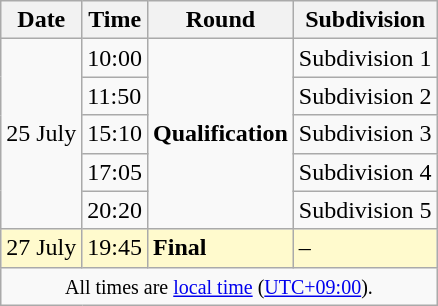<table class="wikitable">
<tr>
<th>Date</th>
<th>Time</th>
<th>Round</th>
<th>Subdivision</th>
</tr>
<tr>
<td rowspan=5>25 July</td>
<td>10:00</td>
<td rowspan=5><strong>Qualification</strong></td>
<td>Subdivision 1</td>
</tr>
<tr>
<td>11:50</td>
<td>Subdivision 2</td>
</tr>
<tr>
<td>15:10</td>
<td>Subdivision 3</td>
</tr>
<tr>
<td>17:05</td>
<td>Subdivision 4</td>
</tr>
<tr>
<td>20:20</td>
<td>Subdivision 5</td>
</tr>
<tr style=background:lemonchiffon>
<td>27 July</td>
<td>19:45</td>
<td><strong>Final</strong></td>
<td>–</td>
</tr>
<tr>
<td colspan=4 align=center><small>All times are <a href='#'>local time</a> (<a href='#'>UTC+09:00</a>).</small></td>
</tr>
</table>
